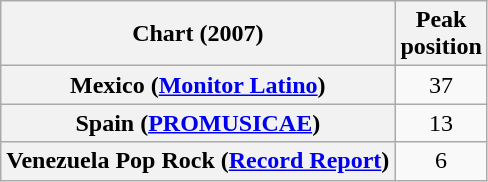<table class="wikitable sortable plainrowheaders" style="text-align:center">
<tr>
<th scope="col">Chart (2007)</th>
<th scope="col">Peak<br>position</th>
</tr>
<tr>
<th scope="row">Mexico (<a href='#'>Monitor Latino</a>)</th>
<td style="text-align:center;">37</td>
</tr>
<tr>
<th scope="row">Spain (<a href='#'>PROMUSICAE</a>)</th>
<td style="text-align:center;">13</td>
</tr>
<tr>
<th scope="row">Venezuela Pop Rock (<a href='#'>Record Report</a>)</th>
<td align="center">6</td>
</tr>
</table>
